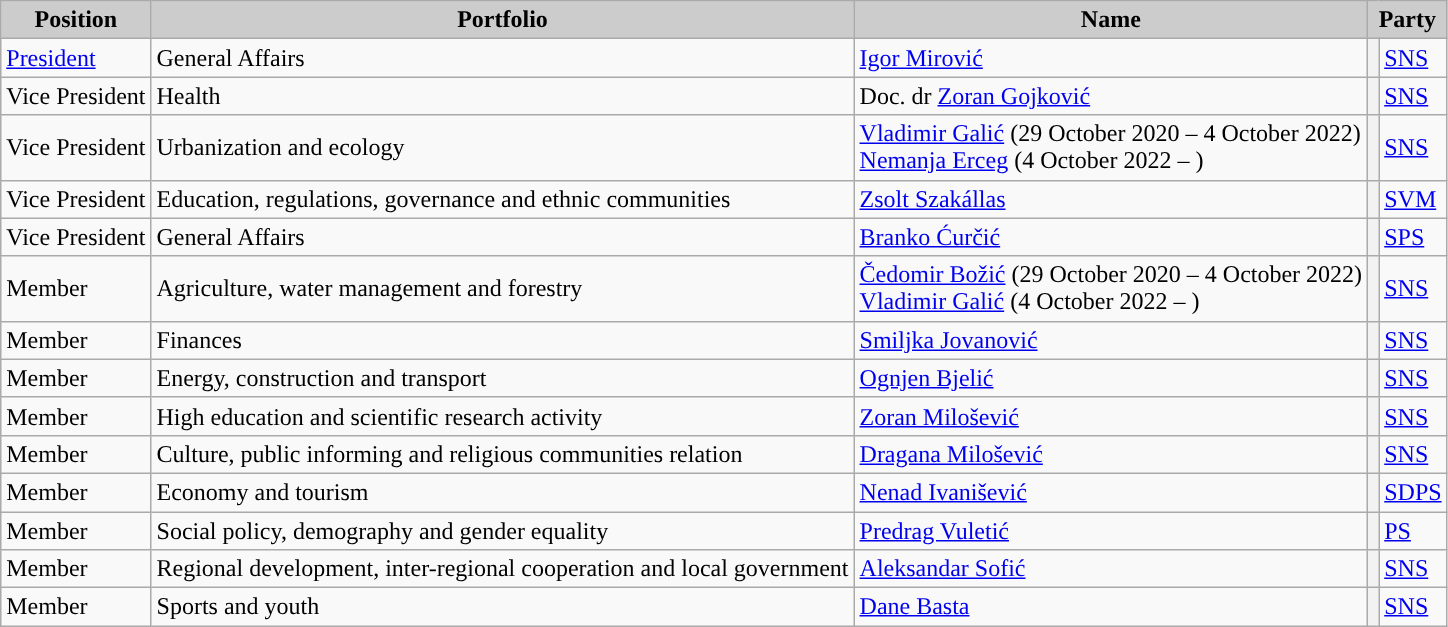<table class="wikitable">
<tr>
<th colspan="1" style="background-color:#CCCCCC">Position</th>
<th colspan="1" style="background-color:#CCCCCC">Portfolio</th>
<th colspan="1" style="background-color:#CCCCCC">Name</th>
<th colspan="2" style="background-color:#CCCCCC">Party</th>
</tr>
<tr>
<td><a href='#'>President</a></td>
<td>General Affairs</td>
<td><a href='#'>Igor Mirović</a></td>
<th style="background:"></th>
<td><a href='#'>SNS</a></td>
</tr>
<tr>
<td>Vice President</td>
<td>Health</td>
<td>Doc. dr <a href='#'>Zoran Gojković</a></td>
<th style="background:"></th>
<td><a href='#'>SNS</a></td>
</tr>
<tr>
<td>Vice President</td>
<td>Urbanization and ecology</td>
<td><a href='#'>Vladimir Galić</a> (29 October 2020 – 4 October 2022)<br><a href='#'>Nemanja Erceg</a> (4 October 2022 – )</td>
<th style="background:"></th>
<td><a href='#'>SNS</a></td>
</tr>
<tr>
<td>Vice President</td>
<td>Education, regulations, governance and ethnic communities</td>
<td><a href='#'>Zsolt Szakállas</a></td>
<th style="background:"></th>
<td><a href='#'>SVM</a></td>
</tr>
<tr>
<td>Vice President</td>
<td>General Affairs</td>
<td><a href='#'>Branko Ćurčić</a></td>
<th style="background:"></th>
<td><a href='#'>SPS</a></td>
</tr>
<tr>
<td>Member</td>
<td>Agriculture, water management and forestry</td>
<td><a href='#'>Čedomir Božić</a> (29 October 2020 – 4 October 2022)<br><a href='#'>Vladimir Galić</a> (4 October 2022 – )</td>
<th style="background:"></th>
<td><a href='#'>SNS</a></td>
</tr>
<tr>
<td>Member</td>
<td>Finances</td>
<td><a href='#'>Smiljka Jovanović</a></td>
<th style="background:"></th>
<td><a href='#'>SNS</a></td>
</tr>
<tr>
<td>Member</td>
<td>Energy, construction and transport</td>
<td><a href='#'>Ognjen Bjelić</a></td>
<th style="background:"></th>
<td><a href='#'>SNS</a></td>
</tr>
<tr>
<td>Member</td>
<td>High education and scientific research activity</td>
<td><a href='#'>Zoran Milošević</a></td>
<th style="background:"></th>
<td><a href='#'>SNS</a></td>
</tr>
<tr>
<td>Member</td>
<td>Culture, public informing and religious communities relation</td>
<td><a href='#'>Dragana Milošević</a></td>
<th style="background:"></th>
<td><a href='#'>SNS</a></td>
</tr>
<tr>
<td>Member</td>
<td>Economy and tourism</td>
<td><a href='#'>Nenad Ivanišević</a></td>
<th style="background:"></th>
<td><a href='#'>SDPS</a><br></td>
</tr>
<tr>
<td>Member</td>
<td>Social policy, demography and gender equality</td>
<td><a href='#'>Predrag Vuletić</a></td>
<th style="background:"></th>
<td><a href='#'>PS</a><br></td>
</tr>
<tr>
<td>Member</td>
<td>Regional development, inter-regional cooperation and local government</td>
<td><a href='#'>Aleksandar Sofić</a></td>
<th style="background:"></th>
<td><a href='#'>SNS</a></td>
</tr>
<tr>
<td>Member</td>
<td>Sports and youth</td>
<td><a href='#'>Dane Basta</a></td>
<th style="background:"></th>
<td><a href='#'>SNS</a></td>
</tr>
</table>
